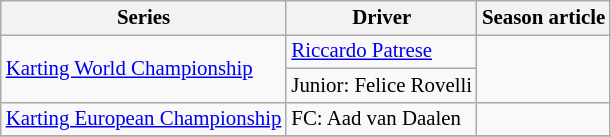<table class="wikitable" style="font-size: 87%;">
<tr>
<th>Series</th>
<th>Driver</th>
<th>Season article</th>
</tr>
<tr>
<td rowspan=2><a href='#'>Karting World Championship</a></td>
<td> <a href='#'>Riccardo Patrese</a></td>
<td rowspan=2></td>
</tr>
<tr>
<td>Junior:  Felice Rovelli</td>
</tr>
<tr>
<td><a href='#'>Karting European Championship</a></td>
<td>FC:  Aad van Daalen</td>
<td></td>
</tr>
<tr>
</tr>
</table>
